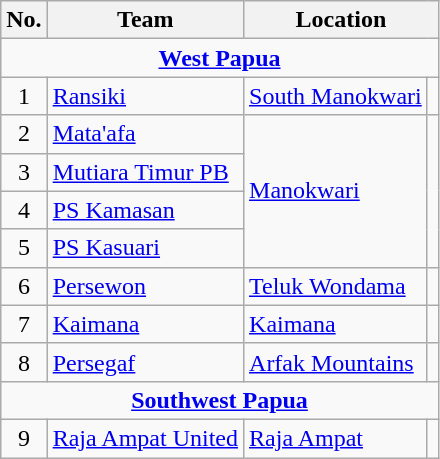<table class="wikitable">
<tr>
<th>No.</th>
<th>Team</th>
<th colspan=2>Location</th>
</tr>
<tr>
<td colspan="4" align="center"><strong><a href='#'>West Papua</a></strong></td>
</tr>
<tr>
<td align=center>1</td>
<td><a href='#'>Ransiki</a></td>
<td><a href='#'>South Manokwari</a></td>
<td></td>
</tr>
<tr>
<td align=center>2</td>
<td><a href='#'>Mata'afa</a></td>
<td rowspan=4><a href='#'>Manokwari</a></td>
<td rowspan=4></td>
</tr>
<tr>
<td align=center>3</td>
<td><a href='#'>Mutiara Timur PB</a></td>
</tr>
<tr>
<td align=center>4</td>
<td><a href='#'>PS Kamasan</a></td>
</tr>
<tr>
<td align=center>5</td>
<td><a href='#'>PS Kasuari</a></td>
</tr>
<tr>
<td align=center>6</td>
<td><a href='#'>Persewon</a></td>
<td><a href='#'>Teluk Wondama</a></td>
<td></td>
</tr>
<tr>
<td align=center>7</td>
<td><a href='#'>Kaimana</a></td>
<td><a href='#'>Kaimana</a></td>
<td></td>
</tr>
<tr>
<td align=center>8</td>
<td><a href='#'>Persegaf</a></td>
<td><a href='#'>Arfak Mountains</a></td>
<td></td>
</tr>
<tr>
<td colspan="4" align="center"><strong><a href='#'>Southwest Papua</a></strong></td>
</tr>
<tr>
<td align=center>9</td>
<td><a href='#'>Raja Ampat United</a></td>
<td><a href='#'>Raja Ampat</a></td>
<td></td>
</tr>
</table>
